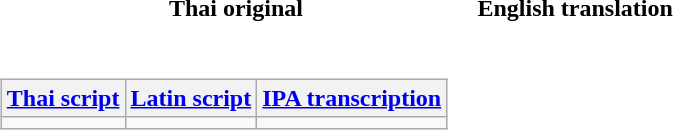<table>
<tr>
<th>Thai original</th>
<th>English translation</th>
</tr>
<tr style="white-space:nowrap;">
<td><br><table class="wikitable">
<tr>
<th><a href='#'>Thai script</a></th>
<th><a href='#'>Latin script</a></th>
<th><a href='#'>IPA transcription</a></th>
</tr>
<tr style="vertical-align:top; white-space:nowrap;">
<td></td>
<td></td>
<td></td>
</tr>
</table>
</td>
<td></td>
</tr>
</table>
